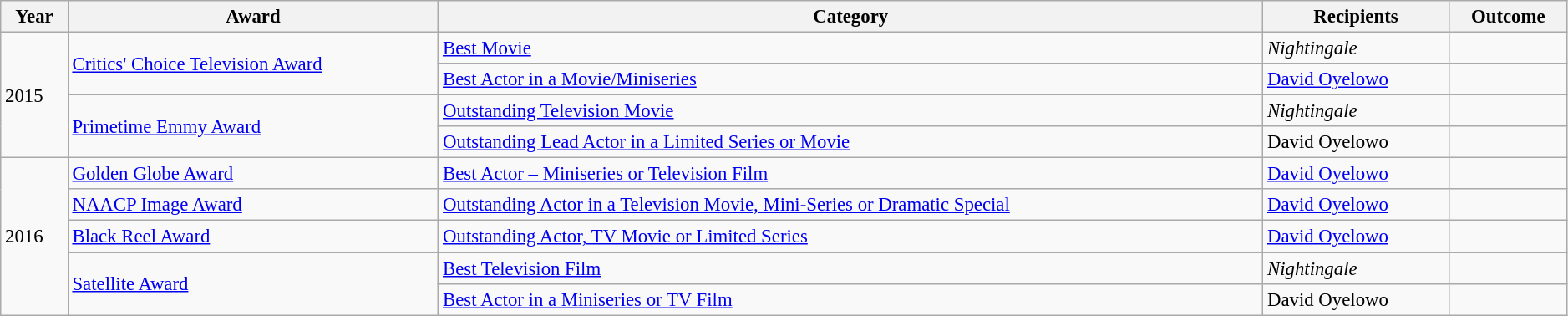<table class="wikitable sortable"  style="font-size:95%; width:99%;">
<tr style="text-align:center;">
<th>Year</th>
<th>Award</th>
<th>Category</th>
<th>Recipients</th>
<th>Outcome</th>
</tr>
<tr>
<td rowspan="4">2015</td>
<td rowspan="2"><a href='#'>Critics' Choice Television Award</a></td>
<td><a href='#'>Best Movie</a></td>
<td><em>Nightingale</em></td>
<td></td>
</tr>
<tr>
<td><a href='#'>Best Actor in a Movie/Miniseries</a></td>
<td><a href='#'>David Oyelowo</a></td>
<td></td>
</tr>
<tr>
<td rowspan="2"><a href='#'>Primetime Emmy Award</a></td>
<td><a href='#'>Outstanding Television Movie</a></td>
<td><em>Nightingale</em></td>
<td></td>
</tr>
<tr>
<td><a href='#'>Outstanding Lead Actor in a Limited Series or Movie</a></td>
<td>David Oyelowo</td>
<td></td>
</tr>
<tr>
<td rowspan="5">2016</td>
<td><a href='#'>Golden Globe Award</a></td>
<td><a href='#'>Best Actor – Miniseries or Television Film</a></td>
<td><a href='#'>David Oyelowo</a></td>
<td></td>
</tr>
<tr>
<td><a href='#'>NAACP Image Award</a></td>
<td><a href='#'>Outstanding Actor in a Television Movie, Mini-Series or Dramatic Special</a></td>
<td><a href='#'>David Oyelowo</a></td>
<td></td>
</tr>
<tr>
<td><a href='#'>Black Reel Award</a></td>
<td><a href='#'>Outstanding Actor, TV Movie or Limited Series</a></td>
<td><a href='#'>David Oyelowo</a></td>
<td></td>
</tr>
<tr>
<td rowspan="2"><a href='#'>Satellite Award</a></td>
<td><a href='#'>Best Television Film</a></td>
<td><em>Nightingale</em></td>
<td></td>
</tr>
<tr>
<td><a href='#'>Best Actor in a Miniseries or TV Film</a></td>
<td>David Oyelowo</td>
<td></td>
</tr>
</table>
